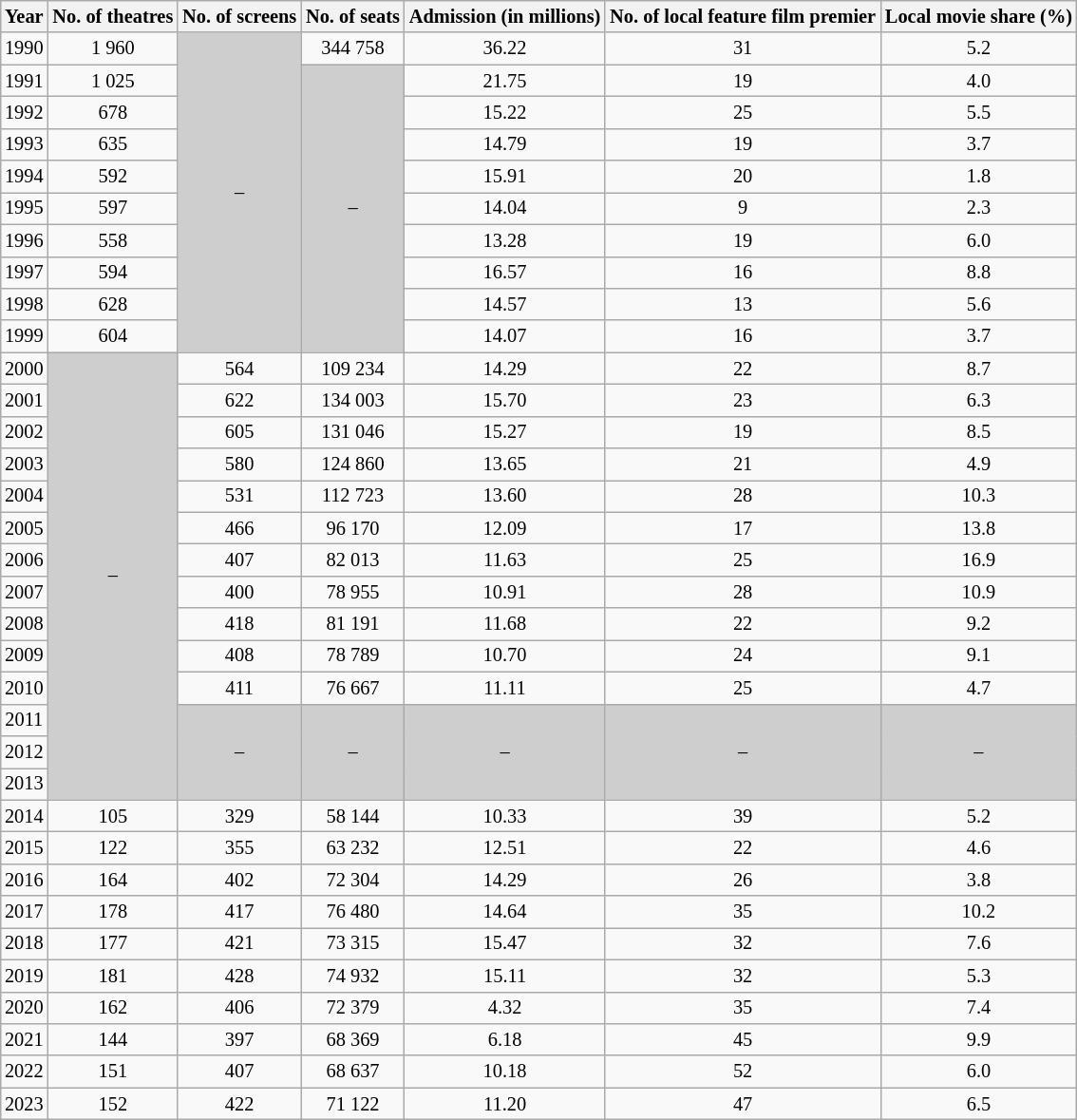<table class="wikitable sortable" style="text-align: center; font-size:85%; margin: 0 auto;">
<tr>
<th>Year</th>
<th>No. of theatres</th>
<th>No. of screens</th>
<th>No. of seats</th>
<th>Admission (in millions)</th>
<th>No. of local feature film premier</th>
<th>Local movie share (%)</th>
</tr>
<tr>
<td>1990</td>
<td>1 960</td>
<td rowspan="10" style="background-color: #cecece">–</td>
<td>344 758</td>
<td>36.22</td>
<td>31</td>
<td>5.2</td>
</tr>
<tr>
<td>1991</td>
<td>1 025</td>
<td rowspan="9" style="background-color: #cecece">–</td>
<td>21.75</td>
<td>19</td>
<td>4.0</td>
</tr>
<tr>
<td>1992</td>
<td>678</td>
<td>15.22</td>
<td>25</td>
<td>5.5</td>
</tr>
<tr>
<td>1993</td>
<td>635</td>
<td>14.79</td>
<td>19</td>
<td>3.7</td>
</tr>
<tr>
<td>1994</td>
<td>592</td>
<td>15.91</td>
<td>20</td>
<td>1.8</td>
</tr>
<tr>
<td>1995</td>
<td>597</td>
<td>14.04</td>
<td>9</td>
<td>2.3</td>
</tr>
<tr>
<td>1996</td>
<td>558</td>
<td>13.28</td>
<td>19</td>
<td>6.0</td>
</tr>
<tr>
<td>1997</td>
<td>594</td>
<td>16.57</td>
<td>16</td>
<td>8.8</td>
</tr>
<tr>
<td>1998</td>
<td>628</td>
<td>14.57</td>
<td>13</td>
<td>5.6</td>
</tr>
<tr>
<td>1999</td>
<td>604</td>
<td>14.07</td>
<td>16</td>
<td>3.7</td>
</tr>
<tr>
<td>2000</td>
<td rowspan="14" style="background-color: #cecece">–</td>
<td>564</td>
<td>109 234</td>
<td>14.29</td>
<td>22</td>
<td>8.7</td>
</tr>
<tr>
<td>2001</td>
<td>622</td>
<td>134 003</td>
<td>15.70</td>
<td>23</td>
<td>6.3</td>
</tr>
<tr>
<td>2002</td>
<td>605</td>
<td>131 046</td>
<td>15.27</td>
<td>19</td>
<td>8.5</td>
</tr>
<tr>
<td>2003</td>
<td>580</td>
<td>124 860</td>
<td>13.65</td>
<td>21</td>
<td>4.9</td>
</tr>
<tr>
<td>2004</td>
<td>531</td>
<td>112 723</td>
<td>13.60</td>
<td>28</td>
<td>10.3</td>
</tr>
<tr>
<td>2005</td>
<td>466</td>
<td>96 170</td>
<td>12.09</td>
<td>17</td>
<td>13.8</td>
</tr>
<tr>
<td>2006</td>
<td>407</td>
<td>82 013</td>
<td>11.63</td>
<td>25</td>
<td>16.9</td>
</tr>
<tr>
<td>2007</td>
<td>400</td>
<td>78 955</td>
<td>10.91</td>
<td>28</td>
<td>10.9</td>
</tr>
<tr>
<td>2008</td>
<td>418</td>
<td>81 191</td>
<td>11.68</td>
<td>22</td>
<td>9.2</td>
</tr>
<tr>
<td>2009</td>
<td>408</td>
<td>78 789</td>
<td>10.70</td>
<td>24</td>
<td>9.1</td>
</tr>
<tr>
<td>2010</td>
<td>411</td>
<td>76 667</td>
<td>11.11</td>
<td>25</td>
<td>4.7</td>
</tr>
<tr>
<td>2011</td>
<td rowspan="3" style="background-color: #cecece">–</td>
<td rowspan="3" style="background-color: #cecece">–</td>
<td rowspan="3" style="background-color: #cecece">–</td>
<td rowspan="3" style="background-color: #cecece">–</td>
<td rowspan="3" style="background-color: #cecece">–</td>
</tr>
<tr>
<td>2012</td>
</tr>
<tr>
<td>2013</td>
</tr>
<tr>
<td>2014</td>
<td>105</td>
<td>329</td>
<td>58 144</td>
<td>10.33</td>
<td>39</td>
<td>5.2</td>
</tr>
<tr>
<td>2015</td>
<td>122</td>
<td>355</td>
<td>63 232</td>
<td>12.51</td>
<td>22</td>
<td>4.6</td>
</tr>
<tr>
<td>2016</td>
<td>164</td>
<td>402</td>
<td>72 304</td>
<td>14.29</td>
<td>26</td>
<td>3.8</td>
</tr>
<tr>
<td>2017</td>
<td>178</td>
<td>417</td>
<td>76 480</td>
<td>14.64</td>
<td>35</td>
<td>10.2</td>
</tr>
<tr>
<td>2018</td>
<td>177</td>
<td>421</td>
<td>73 315</td>
<td>15.47</td>
<td>32</td>
<td>7.6</td>
</tr>
<tr>
<td>2019</td>
<td>181</td>
<td>428</td>
<td>74 932</td>
<td>15.11</td>
<td>32</td>
<td>5.3</td>
</tr>
<tr>
<td>2020</td>
<td>162</td>
<td>406</td>
<td>72 379</td>
<td>4.32</td>
<td>35</td>
<td>7.4</td>
</tr>
<tr>
<td>2021</td>
<td>144</td>
<td>397</td>
<td>68 369</td>
<td>6.18</td>
<td>45</td>
<td>9.9</td>
</tr>
<tr>
<td>2022</td>
<td>151</td>
<td>407</td>
<td>68 637</td>
<td>10.18</td>
<td>52</td>
<td>6.0</td>
</tr>
<tr>
<td>2023</td>
<td>152</td>
<td>422</td>
<td>71 122</td>
<td>11.20</td>
<td>47</td>
<td>6.5</td>
</tr>
</table>
